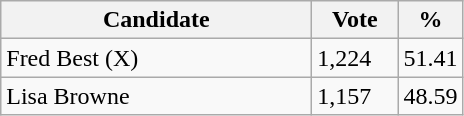<table class="wikitable">
<tr>
<th bgcolor="#DDDDFF" width="200px">Candidate</th>
<th bgcolor="#DDDDFF" width="50px">Vote</th>
<th bgcolor="#DDDDFF" width="30px">%</th>
</tr>
<tr>
<td>Fred Best (X)</td>
<td>1,224</td>
<td>51.41</td>
</tr>
<tr>
<td>Lisa Browne</td>
<td>1,157</td>
<td>48.59</td>
</tr>
</table>
